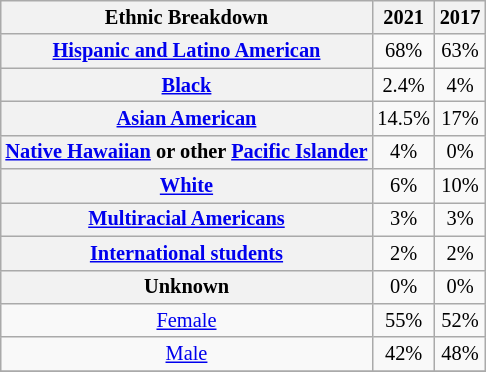<table class="wikitable" style="text-align:center; float:right; font-size:85%; margin-left:2em; margin:auto;">
<tr>
<th><strong>Ethnic Breakdown</strong></th>
<th><strong>2021</strong></th>
<th><strong>2017</strong></th>
</tr>
<tr>
<th><a href='#'>Hispanic and Latino American</a></th>
<td>68%</td>
<td>63%</td>
</tr>
<tr>
<th><a href='#'>Black</a></th>
<td>2.4%</td>
<td>4%</td>
</tr>
<tr>
<th><a href='#'>Asian American</a></th>
<td>14.5%</td>
<td>17%</td>
</tr>
<tr>
<th><a href='#'>Native Hawaiian</a> or other <a href='#'>Pacific Islander</a></th>
<td>4%</td>
<td>0%</td>
</tr>
<tr>
<th><a href='#'>White</a></th>
<td>6%</td>
<td>10%</td>
</tr>
<tr>
<th><a href='#'>Multiracial Americans</a></th>
<td>3%</td>
<td>3%</td>
</tr>
<tr>
<th><a href='#'>International students</a></th>
<td>2%</td>
<td>2%</td>
</tr>
<tr>
<th>Unknown</th>
<td>0%</td>
<td>0%</td>
</tr>
<tr>
<td><a href='#'>Female</a></td>
<td>55%</td>
<td>52%</td>
</tr>
<tr>
<td><a href='#'>Male</a></td>
<td>42%</td>
<td>48%</td>
</tr>
<tr>
</tr>
</table>
